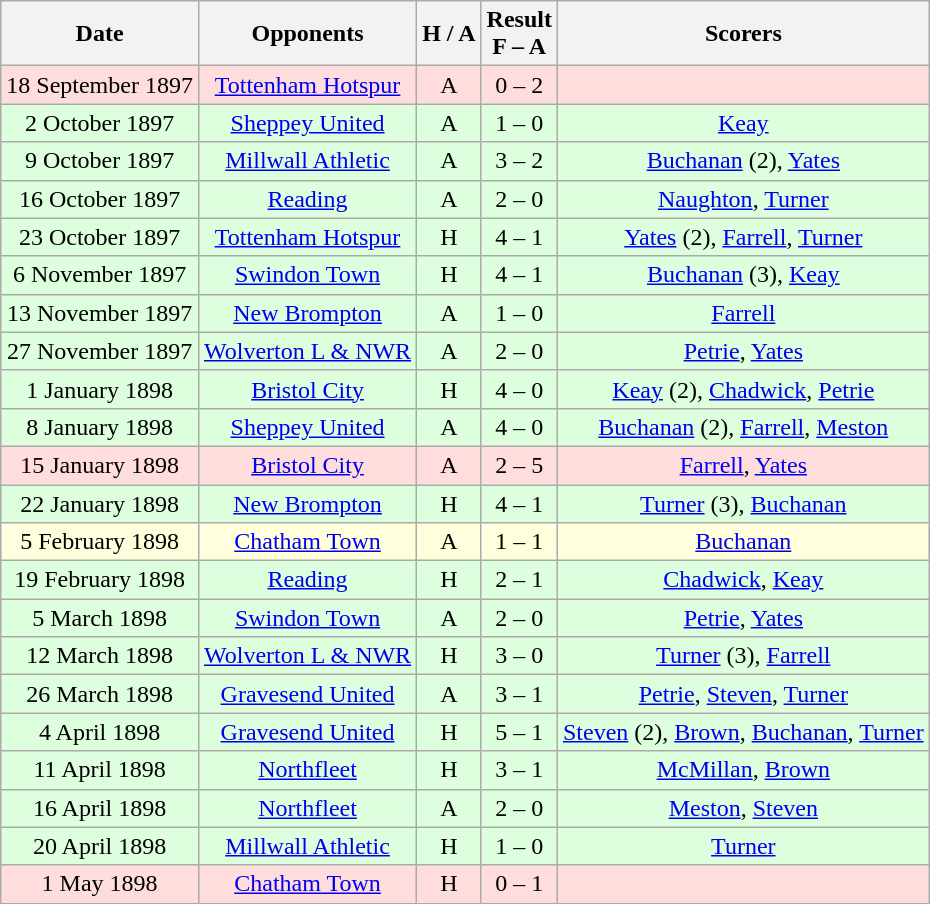<table class="wikitable" style="text-align:center">
<tr>
<th>Date</th>
<th>Opponents</th>
<th>H / A</th>
<th>Result<br>F – A</th>
<th>Scorers</th>
</tr>
<tr bgcolor="#ffdddd">
<td>18 September 1897</td>
<td><a href='#'>Tottenham Hotspur</a></td>
<td>A</td>
<td>0 – 2</td>
<td></td>
</tr>
<tr bgcolor="#ddffdd">
<td>2 October  1897</td>
<td><a href='#'>Sheppey United</a></td>
<td>A</td>
<td>1 – 0</td>
<td><a href='#'>Keay</a></td>
</tr>
<tr bgcolor="#ddffdd">
<td>9 October 1897</td>
<td><a href='#'>Millwall Athletic</a></td>
<td>A</td>
<td>3 – 2</td>
<td><a href='#'>Buchanan</a> (2), <a href='#'>Yates</a></td>
</tr>
<tr bgcolor="#ddffdd">
<td>16 October 1897</td>
<td><a href='#'>Reading</a></td>
<td>A</td>
<td>2 – 0</td>
<td><a href='#'>Naughton</a>, <a href='#'>Turner</a></td>
</tr>
<tr bgcolor="#ddffdd">
<td>23 October 1897</td>
<td><a href='#'>Tottenham Hotspur</a></td>
<td>H</td>
<td>4 – 1</td>
<td><a href='#'>Yates</a> (2), <a href='#'>Farrell</a>, <a href='#'>Turner</a></td>
</tr>
<tr bgcolor="#ddffdd">
<td>6 November 1897</td>
<td><a href='#'>Swindon Town</a></td>
<td>H</td>
<td>4 – 1</td>
<td><a href='#'>Buchanan</a> (3), <a href='#'>Keay</a></td>
</tr>
<tr bgcolor="#ddffdd">
<td>13 November 1897</td>
<td><a href='#'>New Brompton</a></td>
<td>A</td>
<td>1 – 0</td>
<td><a href='#'>Farrell</a></td>
</tr>
<tr bgcolor="#ddffdd">
<td>27 November 1897</td>
<td><a href='#'>Wolverton L & NWR</a></td>
<td>A</td>
<td>2 – 0</td>
<td><a href='#'>Petrie</a>, <a href='#'>Yates</a></td>
</tr>
<tr bgcolor="#ddffdd">
<td>1 January 1898</td>
<td><a href='#'>Bristol City</a></td>
<td>H</td>
<td>4 – 0</td>
<td><a href='#'>Keay</a> (2), <a href='#'>Chadwick</a>, <a href='#'>Petrie</a></td>
</tr>
<tr bgcolor="#ddffdd">
<td>8 January 1898</td>
<td><a href='#'>Sheppey United</a></td>
<td>A</td>
<td>4 – 0</td>
<td><a href='#'>Buchanan</a> (2), <a href='#'>Farrell</a>, <a href='#'>Meston</a></td>
</tr>
<tr bgcolor="#ffdddd">
<td>15 January 1898</td>
<td><a href='#'>Bristol City</a></td>
<td>A</td>
<td>2 – 5</td>
<td><a href='#'>Farrell</a>, <a href='#'>Yates</a></td>
</tr>
<tr bgcolor="#ddffdd">
<td>22 January 1898</td>
<td><a href='#'>New Brompton</a></td>
<td>H</td>
<td>4 – 1</td>
<td><a href='#'>Turner</a>  (3), <a href='#'>Buchanan</a></td>
</tr>
<tr bgcolor="#ffffdd">
<td>5 February 1898</td>
<td><a href='#'>Chatham Town</a></td>
<td>A</td>
<td>1 – 1</td>
<td><a href='#'>Buchanan</a></td>
</tr>
<tr bgcolor="#ddffdd">
<td>19 February 1898</td>
<td><a href='#'>Reading</a></td>
<td>H</td>
<td>2 – 1</td>
<td><a href='#'>Chadwick</a>, <a href='#'>Keay</a></td>
</tr>
<tr bgcolor="#ddffdd">
<td>5 March 1898</td>
<td><a href='#'>Swindon Town</a></td>
<td>A</td>
<td>2 – 0</td>
<td><a href='#'>Petrie</a>, <a href='#'>Yates</a></td>
</tr>
<tr bgcolor="#ddffdd">
<td>12 March 1898</td>
<td><a href='#'>Wolverton L & NWR</a></td>
<td>H</td>
<td>3 – 0</td>
<td><a href='#'>Turner</a> (3), <a href='#'>Farrell</a></td>
</tr>
<tr bgcolor="#ddffdd">
<td>26 March 1898</td>
<td><a href='#'>Gravesend United</a></td>
<td>A</td>
<td>3 – 1</td>
<td><a href='#'>Petrie</a>, <a href='#'>Steven</a>, <a href='#'>Turner</a></td>
</tr>
<tr bgcolor="#ddffdd">
<td>4 April 1898</td>
<td><a href='#'>Gravesend United</a></td>
<td>H</td>
<td>5 – 1</td>
<td><a href='#'>Steven</a> (2), <a href='#'>Brown</a>, <a href='#'>Buchanan</a>, <a href='#'>Turner</a></td>
</tr>
<tr bgcolor="#ddffdd">
<td>11 April 1898</td>
<td><a href='#'>Northfleet</a></td>
<td>H</td>
<td>3 – 1</td>
<td><a href='#'>McMillan</a>, <a href='#'>Brown</a></td>
</tr>
<tr bgcolor="#ddffdd">
<td>16 April 1898</td>
<td><a href='#'>Northfleet</a></td>
<td>A</td>
<td>2 – 0</td>
<td><a href='#'>Meston</a>, <a href='#'>Steven</a></td>
</tr>
<tr bgcolor="#ddffdd">
<td>20 April 1898</td>
<td><a href='#'>Millwall Athletic</a></td>
<td>H</td>
<td>1 – 0</td>
<td><a href='#'>Turner</a></td>
</tr>
<tr bgcolor="#ffdddd">
<td>1 May 1898</td>
<td><a href='#'>Chatham Town</a></td>
<td>H</td>
<td>0 – 1</td>
<td></td>
</tr>
</table>
